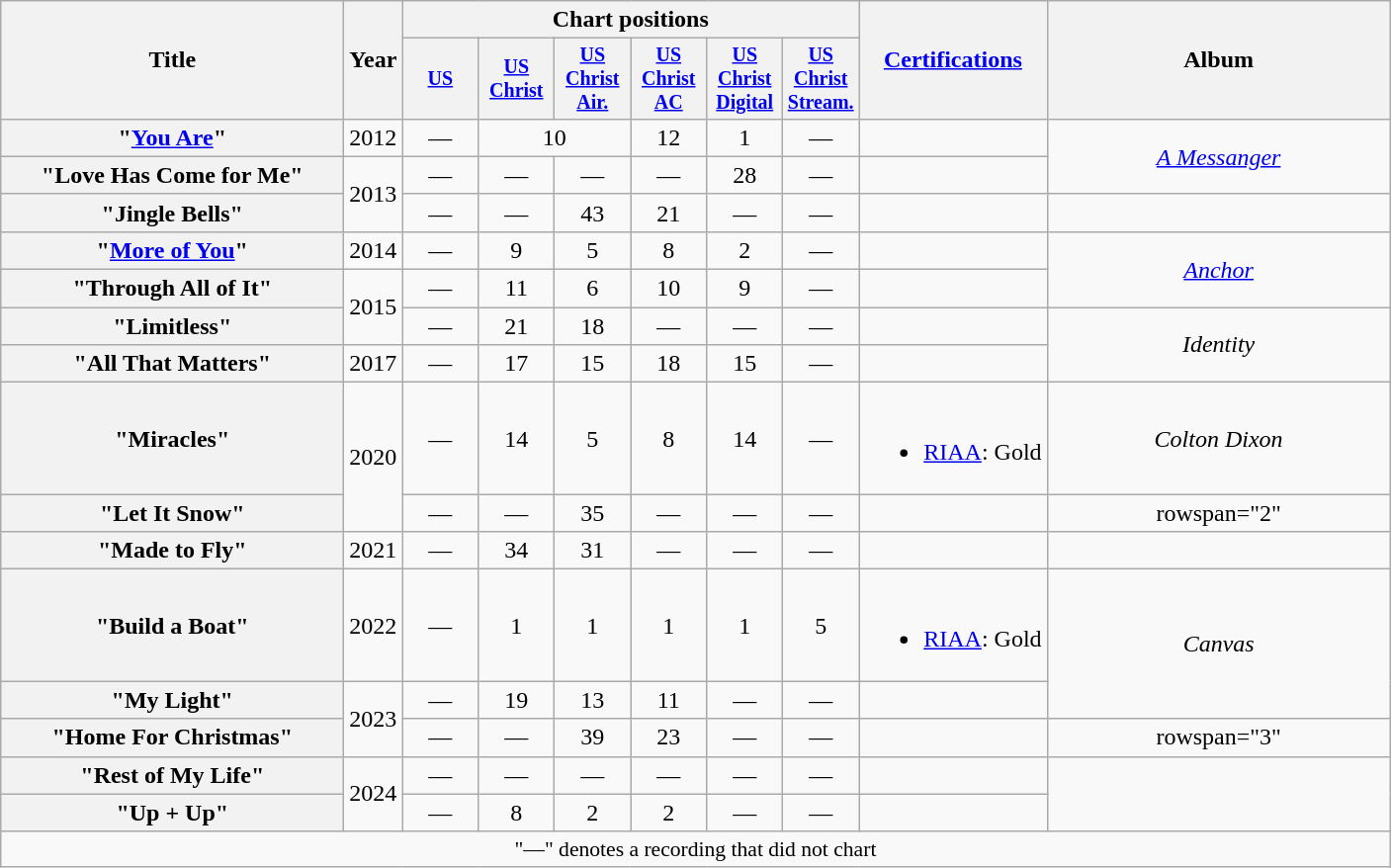<table class="wikitable plainrowheaders" style="text-align:center;">
<tr>
<th rowspan="2" scope="col" style="width:14em;">Title</th>
<th rowspan="2" scope="col">Year</th>
<th colspan="6" scope="col">Chart positions</th>
<th rowspan="2" scope="col"><a href='#'>Certifications</a></th>
<th rowspan="2" scope="col" style="width:14em;">Album</th>
</tr>
<tr style="font-size:smaller;">
<th scope="col" width="45"><a href='#'>US</a><br></th>
<th scope="col" width="45"><a href='#'>US<br>Christ</a><br></th>
<th scope="col" width="45"><a href='#'>US<br>Christ Air.</a><br></th>
<th scope="col" width="45"><a href='#'>US<br>Christ AC</a><br></th>
<th scope="col" width="45"><a href='#'>US<br>Christ<br>Digital</a><br></th>
<th scope="col" width="45"><a href='#'>US<br>Christ<br>Stream.</a><br></th>
</tr>
<tr>
<th scope="row">"<a href='#'>You Are</a>"</th>
<td>2012</td>
<td>—</td>
<td colspan="2">10</td>
<td>12</td>
<td>1</td>
<td>—</td>
<td></td>
<td rowspan="2"><a href='#'><em>A Messanger</em></a></td>
</tr>
<tr>
<th scope="row">"Love Has Come for Me"</th>
<td rowspan="2">2013</td>
<td>—</td>
<td>—</td>
<td>—</td>
<td>—</td>
<td>28</td>
<td>—</td>
<td></td>
</tr>
<tr>
<th scope="row">"Jingle Bells"</th>
<td>—</td>
<td>—</td>
<td>43</td>
<td>21</td>
<td>—</td>
<td>—</td>
<td></td>
<td></td>
</tr>
<tr>
<th scope="row">"<a href='#'>More of You</a>"</th>
<td>2014</td>
<td>—</td>
<td>9</td>
<td>5</td>
<td>8</td>
<td>2</td>
<td>—</td>
<td></td>
<td rowspan="2"><em><a href='#'>Anchor</a></em></td>
</tr>
<tr>
<th scope="row">"Through All of It"</th>
<td rowspan="2">2015</td>
<td>—</td>
<td>11</td>
<td>6</td>
<td>10</td>
<td>9</td>
<td>—</td>
<td></td>
</tr>
<tr>
<th scope="row">"Limitless"</th>
<td>—</td>
<td>21</td>
<td>18</td>
<td>—</td>
<td>—</td>
<td>—</td>
<td></td>
<td rowspan="2"><em>Identity</em></td>
</tr>
<tr>
<th scope="row">"All That Matters"</th>
<td>2017</td>
<td>—</td>
<td>17</td>
<td>15</td>
<td>18</td>
<td>15</td>
<td>—</td>
<td></td>
</tr>
<tr>
<th scope="row">"Miracles"</th>
<td rowspan="2">2020</td>
<td>—</td>
<td>14</td>
<td>5</td>
<td>8</td>
<td>14</td>
<td>—</td>
<td><br><ul><li><a href='#'>RIAA</a>: Gold</li></ul></td>
<td><em>Colton Dixon</em></td>
</tr>
<tr>
<th scope="row">"Let It Snow"</th>
<td>—</td>
<td>—</td>
<td>35</td>
<td>—</td>
<td>—</td>
<td>—</td>
<td></td>
<td>rowspan="2" </td>
</tr>
<tr>
<th scope="row">"Made to Fly"</th>
<td>2021</td>
<td>—</td>
<td>34</td>
<td>31</td>
<td>—</td>
<td>—</td>
<td>—</td>
<td></td>
</tr>
<tr>
<th scope="row">"Build a Boat"</th>
<td>2022</td>
<td>—</td>
<td>1</td>
<td>1</td>
<td>1</td>
<td>1</td>
<td>5</td>
<td><br><ul><li><a href='#'>RIAA</a>: Gold</li></ul></td>
<td rowspan="2"><em>Canvas</em></td>
</tr>
<tr>
<th scope="row">"My Light"</th>
<td rowspan="2">2023</td>
<td>—</td>
<td>19</td>
<td>13</td>
<td>11</td>
<td>—</td>
<td>—</td>
<td></td>
</tr>
<tr>
<th scope="row">"Home For Christmas"</th>
<td>—</td>
<td>—</td>
<td>39</td>
<td>23</td>
<td>—</td>
<td>—</td>
<td></td>
<td>rowspan="3" </td>
</tr>
<tr>
<th scope="row">"Rest of My Life"</th>
<td rowspan="2">2024</td>
<td>—</td>
<td>—</td>
<td>—</td>
<td>—</td>
<td>—</td>
<td>—</td>
<td></td>
</tr>
<tr>
<th scope="row">"Up + Up"</th>
<td>—</td>
<td>8</td>
<td>2</td>
<td>2</td>
<td>—</td>
<td>—</td>
<td></td>
</tr>
<tr>
<td colspan="10" style="font-size:90%">"—" denotes a recording that did not chart</td>
</tr>
</table>
